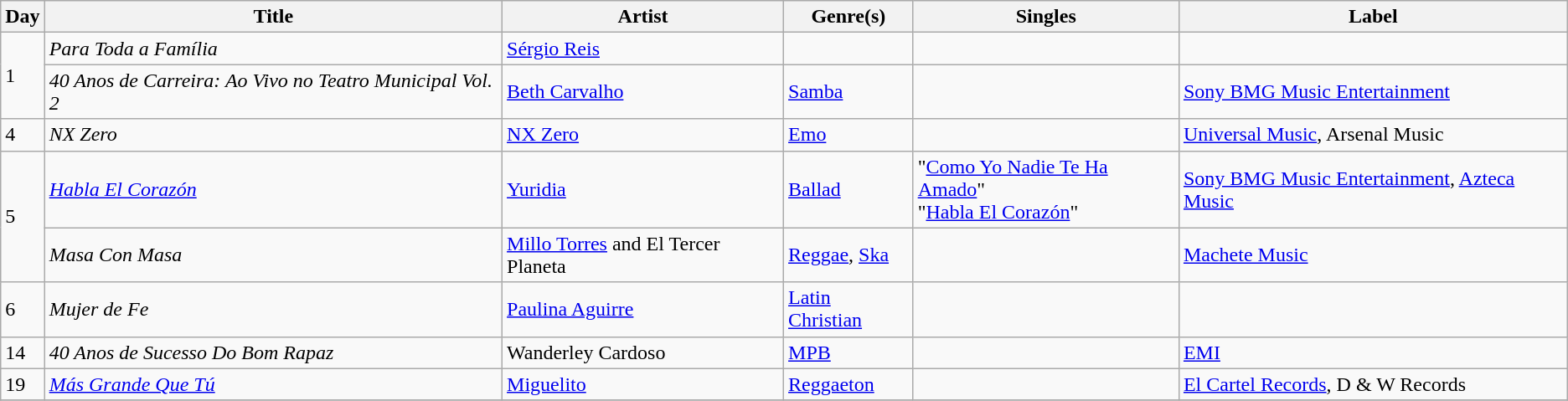<table class="wikitable sortable" style="text-align: left;">
<tr>
<th>Day</th>
<th>Title</th>
<th>Artist</th>
<th>Genre(s)</th>
<th>Singles</th>
<th>Label</th>
</tr>
<tr>
<td rowspan="2">1</td>
<td><em>Para Toda a Família</em></td>
<td><a href='#'>Sérgio Reis</a></td>
<td></td>
<td></td>
<td></td>
</tr>
<tr>
<td><em>40 Anos de Carreira: Ao Vivo no Teatro Municipal Vol. 2</em></td>
<td><a href='#'>Beth Carvalho</a></td>
<td><a href='#'>Samba</a></td>
<td></td>
<td><a href='#'>Sony BMG Music Entertainment</a></td>
</tr>
<tr>
<td>4</td>
<td><em>NX Zero</em></td>
<td><a href='#'>NX Zero</a></td>
<td><a href='#'>Emo</a></td>
<td></td>
<td><a href='#'>Universal Music</a>, Arsenal Music</td>
</tr>
<tr>
<td rowspan="2">5</td>
<td><em><a href='#'>Habla El Corazón</a></em></td>
<td><a href='#'>Yuridia</a></td>
<td><a href='#'>Ballad</a></td>
<td>"<a href='#'>Como Yo Nadie Te Ha Amado</a>"<br>"<a href='#'>Habla El Corazón</a>"</td>
<td><a href='#'>Sony BMG Music Entertainment</a>, <a href='#'>Azteca Music</a></td>
</tr>
<tr>
<td><em>Masa Con Masa</em></td>
<td><a href='#'>Millo Torres</a> and El Tercer Planeta</td>
<td><a href='#'>Reggae</a>, <a href='#'>Ska</a></td>
<td></td>
<td><a href='#'>Machete Music</a></td>
</tr>
<tr>
<td>6</td>
<td><em>Mujer de Fe</em></td>
<td><a href='#'>Paulina Aguirre</a></td>
<td><a href='#'>Latin Christian</a></td>
<td></td>
<td></td>
</tr>
<tr>
<td>14</td>
<td><em>40 Anos de Sucesso Do Bom Rapaz</em></td>
<td>Wanderley Cardoso</td>
<td><a href='#'>MPB</a></td>
<td></td>
<td><a href='#'>EMI</a></td>
</tr>
<tr>
<td>19</td>
<td><em><a href='#'>Más Grande Que Tú</a></em></td>
<td><a href='#'>Miguelito</a></td>
<td><a href='#'>Reggaeton</a></td>
<td></td>
<td><a href='#'>El Cartel Records</a>, D & W Records</td>
</tr>
<tr>
</tr>
</table>
